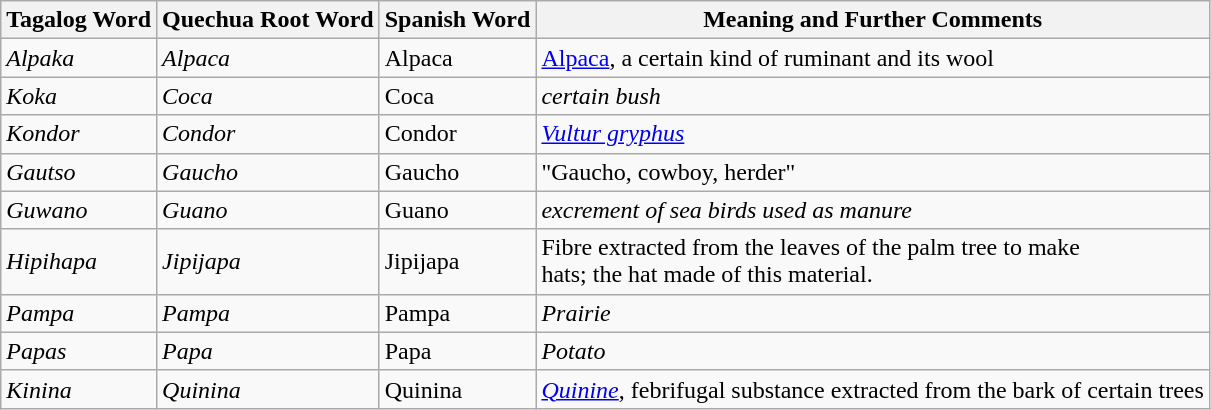<table class="wikitable sortable">
<tr>
<th>Tagalog Word</th>
<th>Quechua Root Word</th>
<th>Spanish Word</th>
<th>Meaning and Further Comments</th>
</tr>
<tr>
<td><em>Alpaka</em></td>
<td><em>Alpaca</em></td>
<td>Alpaca</td>
<td><a href='#'>Alpaca</a>, a certain kind of ruminant and its wool</td>
</tr>
<tr>
<td><em>Koka</em></td>
<td><em>Coca</em></td>
<td>Coca</td>
<td><em>certain bush</em></td>
</tr>
<tr>
<td><em>Kondor</em></td>
<td><em>Condor</em></td>
<td>Condor</td>
<td><em><a href='#'>Vultur gryphus</a></em></td>
</tr>
<tr>
<td><em>Gautso</em></td>
<td><em>Gaucho</em></td>
<td>Gaucho</td>
<td>"Gaucho, cowboy, herder"</td>
</tr>
<tr>
<td><em>Guwano</em></td>
<td><em>Guano</em></td>
<td>Guano</td>
<td><em>excrement of sea birds used as manure</em></td>
</tr>
<tr>
<td><em>Hipihapa</em></td>
<td><em>Jipijapa</em></td>
<td>Jipijapa</td>
<td>Fibre extracted from the leaves of the palm tree to make<br>hats; the hat made of this material.</td>
</tr>
<tr>
<td><em>Pampa</em></td>
<td><em>Pampa</em></td>
<td>Pampa</td>
<td><em>Prairie</em></td>
</tr>
<tr>
<td><em>Papas</em></td>
<td><em>Papa</em></td>
<td>Papa</td>
<td><em>Potato</em></td>
</tr>
<tr>
<td><em>Kinina</em></td>
<td><em>Quinina</em></td>
<td>Quinina</td>
<td><em><a href='#'>Quinine</a></em>, febrifugal substance extracted from the bark of certain trees</td>
</tr>
</table>
